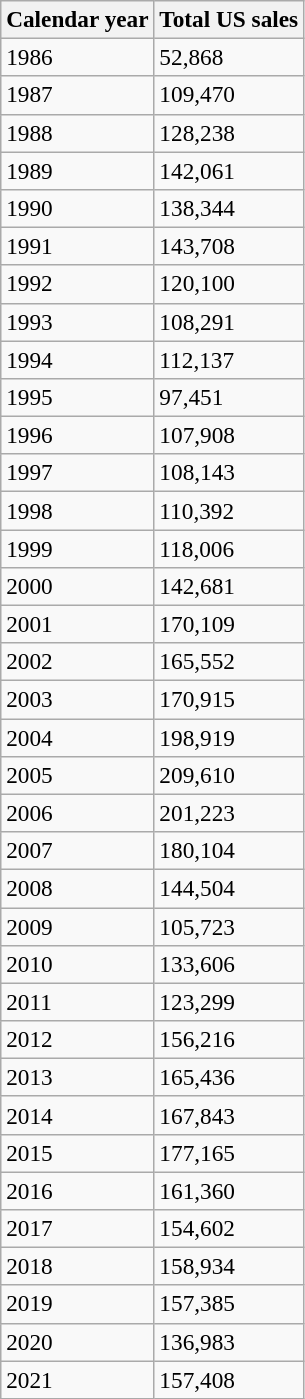<table class="wikitable collapsible uncollapsed" class=wikitable style="font-size:97%">
<tr>
<th>Calendar year</th>
<th>Total US sales</th>
</tr>
<tr>
<td>1986</td>
<td>52,868</td>
</tr>
<tr>
<td>1987</td>
<td>109,470</td>
</tr>
<tr>
<td>1988</td>
<td>128,238</td>
</tr>
<tr>
<td>1989</td>
<td>142,061</td>
</tr>
<tr>
<td>1990</td>
<td>138,344</td>
</tr>
<tr>
<td>1991</td>
<td>143,708</td>
</tr>
<tr>
<td>1992</td>
<td>120,100</td>
</tr>
<tr>
<td>1993</td>
<td>108,291</td>
</tr>
<tr>
<td>1994</td>
<td>112,137</td>
</tr>
<tr>
<td>1995</td>
<td>97,451</td>
</tr>
<tr>
<td>1996</td>
<td>107,908</td>
</tr>
<tr>
<td>1997</td>
<td>108,143</td>
</tr>
<tr>
<td>1998</td>
<td>110,392</td>
</tr>
<tr>
<td>1999</td>
<td>118,006</td>
</tr>
<tr>
<td>2000</td>
<td>142,681</td>
</tr>
<tr>
<td>2001</td>
<td>170,109</td>
</tr>
<tr>
<td>2002</td>
<td>165,552</td>
</tr>
<tr>
<td>2003</td>
<td>170,915</td>
</tr>
<tr>
<td>2004</td>
<td>198,919</td>
</tr>
<tr>
<td>2005</td>
<td>209,610</td>
</tr>
<tr>
<td>2006</td>
<td>201,223</td>
</tr>
<tr>
<td>2007</td>
<td>180,104</td>
</tr>
<tr>
<td>2008</td>
<td>144,504</td>
</tr>
<tr>
<td>2009</td>
<td>105,723</td>
</tr>
<tr>
<td>2010</td>
<td>133,606</td>
</tr>
<tr>
<td>2011</td>
<td>123,299</td>
</tr>
<tr>
<td>2012</td>
<td>156,216</td>
</tr>
<tr>
<td>2013</td>
<td>165,436</td>
</tr>
<tr>
<td>2014</td>
<td>167,843</td>
</tr>
<tr>
<td>2015</td>
<td>177,165</td>
</tr>
<tr>
<td>2016</td>
<td>161,360</td>
</tr>
<tr>
<td>2017</td>
<td>154,602</td>
</tr>
<tr>
<td>2018</td>
<td>158,934</td>
</tr>
<tr>
<td>2019</td>
<td>157,385</td>
</tr>
<tr>
<td>2020</td>
<td>136,983</td>
</tr>
<tr>
<td>2021</td>
<td>157,408</td>
</tr>
</table>
